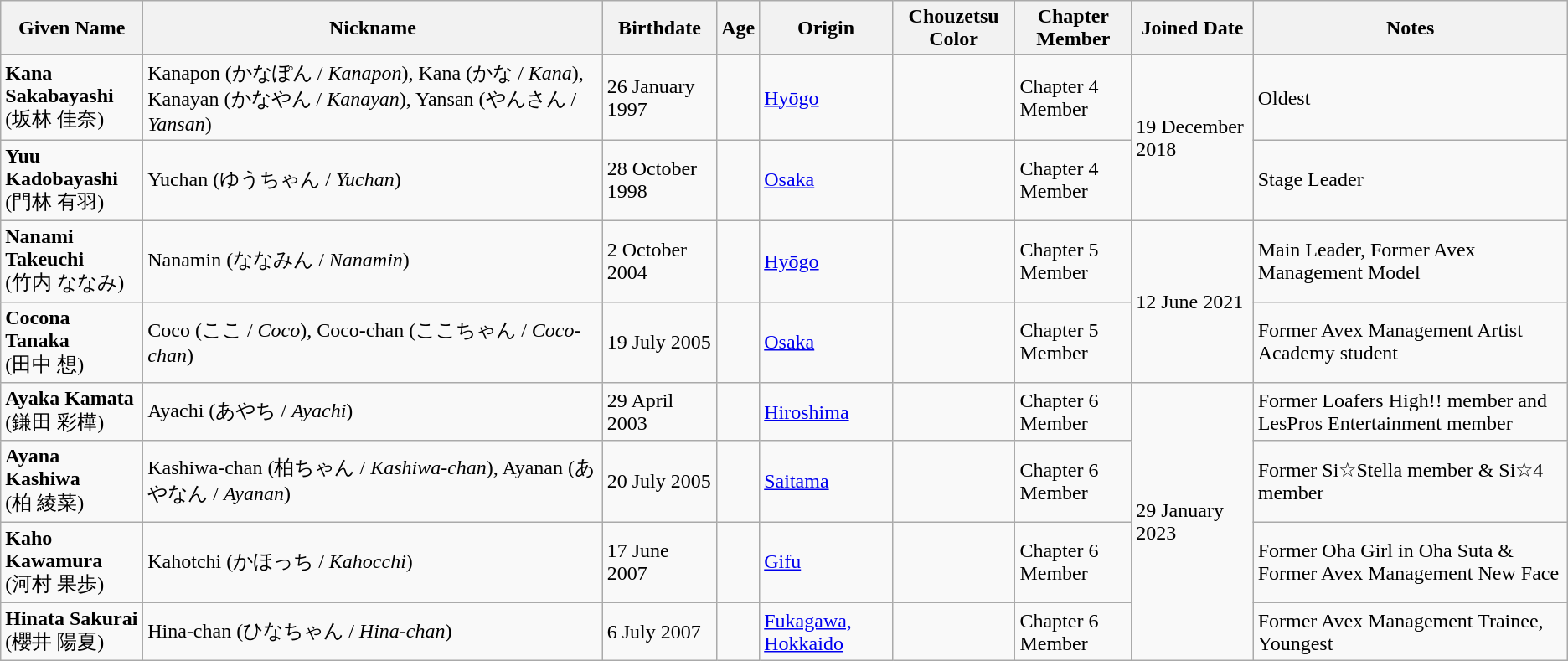<table class="wikitable sortable">
<tr>
<th>Given Name</th>
<th>Nickname</th>
<th>Birthdate</th>
<th>Age</th>
<th>Origin</th>
<th>Chouzetsu Color</th>
<th>Chapter Member</th>
<th>Joined Date</th>
<th>Notes</th>
</tr>
<tr>
<td><strong>Kana Sakabayashi</strong><br>(坂林 佳奈)</td>
<td>Kanapon (かなぽん / <em>Kanapon</em>), Kana (かな / <em>Kana</em>), Kanayan (かなやん / <em>Kanayan</em>), Yansan (やんさん / <em>Yansan</em>)</td>
<td>26 January 1997</td>
<td></td>
<td><a href='#'>Hyōgo</a></td>
<td> </td>
<td>Chapter 4 Member</td>
<td rowspan="2">19 December 2018</td>
<td>Oldest</td>
</tr>
<tr>
<td><strong>Yuu Kadobayashi</strong><br>(門林 有羽)</td>
<td>Yuchan (ゆうちゃん / <em>Yuchan</em>)</td>
<td>28 October 1998</td>
<td></td>
<td><a href='#'>Osaka</a></td>
<td> </td>
<td>Chapter 4 Member</td>
<td>Stage Leader</td>
</tr>
<tr>
<td><strong>Nanami Takeuchi</strong><br>(竹内 ななみ)</td>
<td>Nanamin (ななみん / <em>Nanamin</em>)</td>
<td>2 October 2004</td>
<td></td>
<td><a href='#'>Hyōgo</a></td>
<td> </td>
<td>Chapter 5 Member</td>
<td rowspan="2">12 June 2021</td>
<td>Main Leader, Former Avex Management Model</td>
</tr>
<tr>
<td><strong>Cocona Tanaka</strong><br>(田中 想)</td>
<td>Coco (ここ / <em>Coco</em>), Coco-chan (ここちゃん / <em>Coco-chan</em>)</td>
<td>19 July 2005</td>
<td></td>
<td><a href='#'>Osaka</a></td>
<td> </td>
<td>Chapter 5 Member</td>
<td>Former Avex Management Artist Academy student</td>
</tr>
<tr>
<td><strong>Ayaka Kamata</strong><br>(鎌田 彩樺)</td>
<td>Ayachi (あやち / <em>Ayachi</em>)</td>
<td>29 April 2003</td>
<td></td>
<td><a href='#'>Hiroshima</a></td>
<td> </td>
<td>Chapter 6 Member</td>
<td rowspan="4">29 January 2023</td>
<td>Former Loafers High!! member and LesPros Entertainment member</td>
</tr>
<tr>
<td><strong>Ayana Kashiwa</strong><br>(柏 綾菜)</td>
<td>Kashiwa-chan (柏ちゃん / <em>Kashiwa-chan</em>), Ayanan (あやなん / <em>Ayanan</em>)</td>
<td>20 July 2005</td>
<td></td>
<td><a href='#'>Saitama</a></td>
<td> </td>
<td>Chapter 6 Member</td>
<td>Former Si☆Stella member & Si☆4 member</td>
</tr>
<tr>
<td><strong>Kaho Kawamura</strong><br>(河村 果歩)</td>
<td>Kahotchi (かほっち / <em>Kahocchi</em>)</td>
<td>17 June 2007</td>
<td></td>
<td><a href='#'>Gifu</a></td>
<td> </td>
<td>Chapter 6 Member</td>
<td>Former Oha Girl in Oha Suta & Former Avex Management New Face</td>
</tr>
<tr>
<td><strong>Hinata Sakurai</strong><br>(櫻井 陽夏)</td>
<td>Hina-chan (ひなちゃん / <em>Hina-chan</em>)</td>
<td>6 July 2007</td>
<td></td>
<td><a href='#'>Fukagawa, Hokkaido</a></td>
<td> </td>
<td>Chapter 6 Member</td>
<td>Former Avex Management Trainee, Youngest</td>
</tr>
</table>
